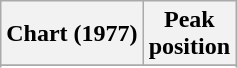<table class="wikitable sortable plainrowheaders">
<tr>
<th>Chart (1977)</th>
<th>Peak<br>position</th>
</tr>
<tr>
</tr>
<tr>
</tr>
</table>
